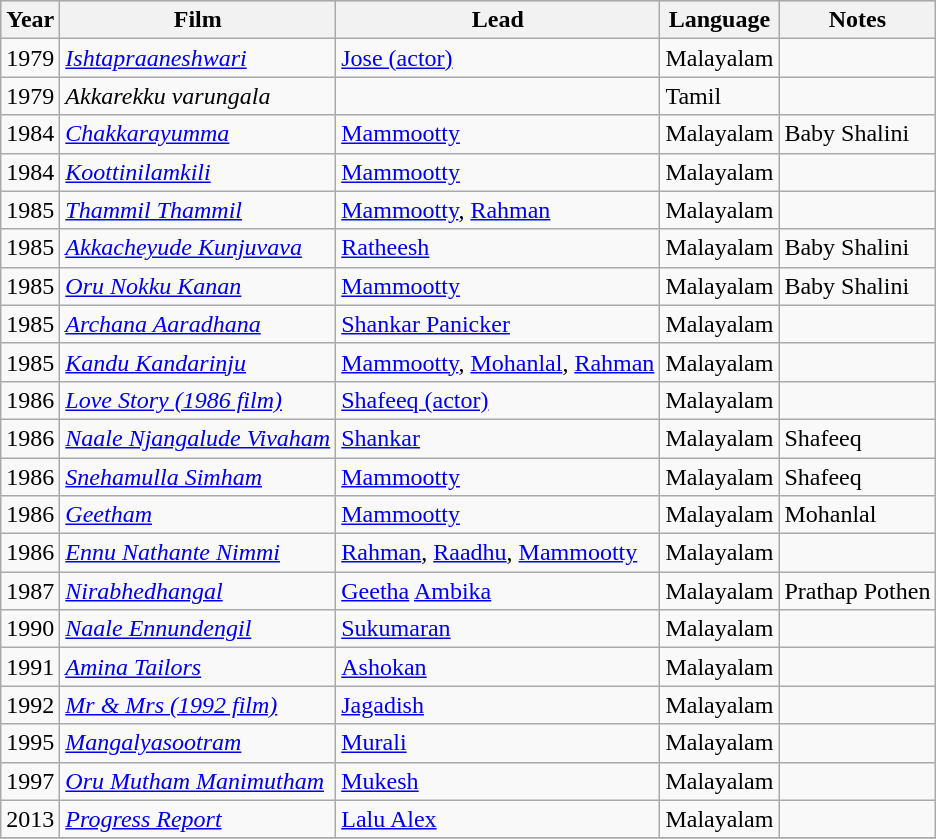<table class="wikitable sortable">
<tr style="background:#ccc;">
<th>Year</th>
<th>Film</th>
<th>Lead</th>
<th>Language</th>
<th class="sortable">Notes</th>
</tr>
<tr>
<td>1979</td>
<td><em><a href='#'>Ishtapraaneshwari</a></em></td>
<td><a href='#'>Jose (actor)</a></td>
<td>Malayalam</td>
<td></td>
</tr>
<tr>
<td>1979</td>
<td><em>Akkarekku varungala</em></td>
<td></td>
<td>Tamil</td>
<td></td>
</tr>
<tr>
<td>1984</td>
<td><em><a href='#'>Chakkarayumma</a></em></td>
<td><a href='#'>Mammootty</a></td>
<td>Malayalam</td>
<td>Baby Shalini</td>
</tr>
<tr>
<td>1984</td>
<td><em><a href='#'>Koottinilamkili</a></em></td>
<td><a href='#'>Mammootty</a></td>
<td>Malayalam</td>
<td></td>
</tr>
<tr>
<td>1985</td>
<td><em><a href='#'>Thammil Thammil</a></em></td>
<td><a href='#'>Mammootty</a>, <a href='#'>Rahman</a></td>
<td>Malayalam</td>
<td></td>
</tr>
<tr>
<td>1985</td>
<td><em><a href='#'>Akkacheyude Kunjuvava</a></em></td>
<td><a href='#'>Ratheesh</a></td>
<td>Malayalam</td>
<td>Baby Shalini</td>
</tr>
<tr>
<td>1985</td>
<td><em><a href='#'>Oru Nokku Kanan</a></em></td>
<td><a href='#'>Mammootty</a></td>
<td>Malayalam</td>
<td>Baby Shalini</td>
</tr>
<tr>
<td>1985</td>
<td><em><a href='#'>Archana Aaradhana</a></em></td>
<td><a href='#'>Shankar Panicker</a></td>
<td>Malayalam</td>
<td></td>
</tr>
<tr>
<td>1985</td>
<td><em><a href='#'>Kandu Kandarinju</a></em></td>
<td><a href='#'>Mammootty</a>, <a href='#'>Mohanlal</a>, <a href='#'>Rahman</a></td>
<td>Malayalam</td>
<td></td>
</tr>
<tr>
<td>1986</td>
<td><em><a href='#'>Love Story (1986 film)</a></em></td>
<td><a href='#'>Shafeeq (actor)</a></td>
<td>Malayalam</td>
<td></td>
</tr>
<tr>
<td>1986</td>
<td><em><a href='#'>Naale Njangalude Vivaham</a></em></td>
<td><a href='#'>Shankar</a></td>
<td>Malayalam</td>
<td>Shafeeq</td>
</tr>
<tr>
<td>1986</td>
<td><em><a href='#'>Snehamulla Simham</a></em></td>
<td><a href='#'>Mammootty</a></td>
<td>Malayalam</td>
<td>Shafeeq</td>
</tr>
<tr>
<td>1986</td>
<td><em><a href='#'>Geetham</a></em></td>
<td><a href='#'>Mammootty</a></td>
<td>Malayalam</td>
<td>Mohanlal</td>
</tr>
<tr>
<td>1986</td>
<td><em><a href='#'>Ennu Nathante Nimmi</a></em></td>
<td><a href='#'>Rahman</a>, <a href='#'>Raadhu</a>, <a href='#'>Mammootty</a></td>
<td>Malayalam</td>
<td></td>
</tr>
<tr>
<td>1987</td>
<td><em><a href='#'>Nirabhedhangal</a></em></td>
<td><a href='#'>Geetha</a> <a href='#'>Ambika</a></td>
<td>Malayalam</td>
<td>Prathap Pothen</td>
</tr>
<tr>
<td>1990</td>
<td><em><a href='#'>Naale Ennundengil</a></em></td>
<td><a href='#'>Sukumaran</a></td>
<td>Malayalam</td>
<td></td>
</tr>
<tr>
<td>1991</td>
<td><em><a href='#'>Amina Tailors</a></em></td>
<td><a href='#'>Ashokan</a></td>
<td>Malayalam</td>
<td></td>
</tr>
<tr>
<td>1992</td>
<td><em><a href='#'>Mr & Mrs (1992 film)</a></em></td>
<td><a href='#'>Jagadish</a></td>
<td>Malayalam</td>
<td></td>
</tr>
<tr>
<td>1995</td>
<td><em><a href='#'>Mangalyasootram</a></em></td>
<td><a href='#'>Murali</a></td>
<td>Malayalam</td>
<td></td>
</tr>
<tr>
<td>1997</td>
<td><em><a href='#'>Oru Mutham Manimutham</a></em></td>
<td><a href='#'>Mukesh</a></td>
<td>Malayalam</td>
<td></td>
</tr>
<tr>
<td>2013</td>
<td><em><a href='#'>Progress Report</a></em></td>
<td><a href='#'>Lalu Alex</a></td>
<td>Malayalam</td>
<td></td>
</tr>
<tr>
</tr>
</table>
